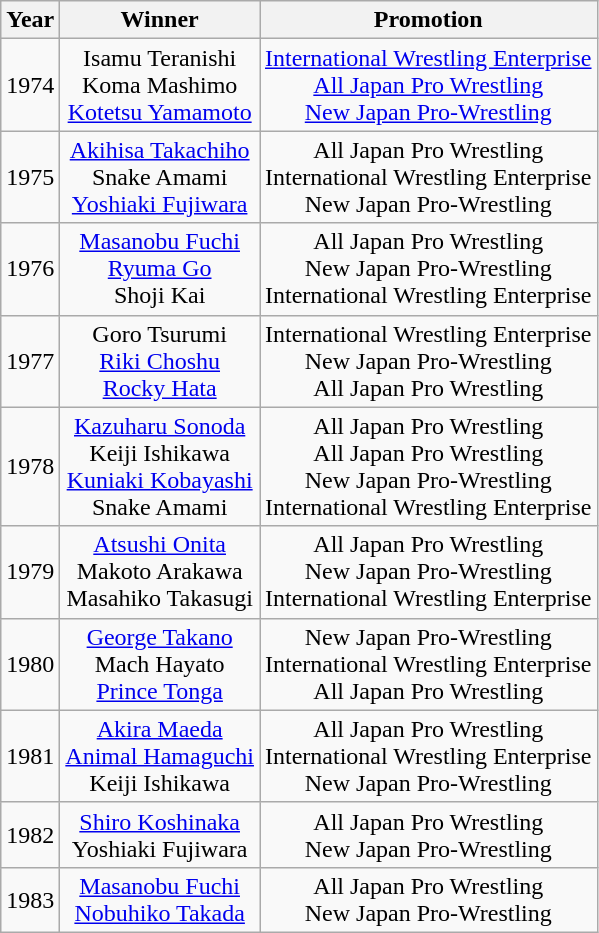<table class="wikitable sortable" style="text-align: center">
<tr>
<th>Year</th>
<th>Winner</th>
<th>Promotion</th>
</tr>
<tr>
<td>1974</td>
<td>Isamu Teranishi<br>Koma Mashimo<br><a href='#'>Kotetsu Yamamoto</a></td>
<td><a href='#'>International Wrestling Enterprise</a><br><a href='#'>All Japan Pro Wrestling</a><br><a href='#'>New Japan Pro-Wrestling</a></td>
</tr>
<tr>
<td>1975</td>
<td><a href='#'>Akihisa Takachiho</a><br>Snake Amami<br><a href='#'>Yoshiaki Fujiwara</a></td>
<td>All Japan Pro Wrestling<br>International Wrestling Enterprise<br>New Japan Pro-Wrestling</td>
</tr>
<tr>
<td>1976</td>
<td><a href='#'>Masanobu Fuchi</a><br><a href='#'>Ryuma Go</a><br>Shoji Kai</td>
<td>All Japan Pro Wrestling<br>New Japan Pro-Wrestling<br>International Wrestling Enterprise</td>
</tr>
<tr>
<td>1977</td>
<td>Goro Tsurumi<br><a href='#'>Riki Choshu</a><br><a href='#'>Rocky Hata</a></td>
<td>International Wrestling Enterprise<br>New Japan Pro-Wrestling<br>All Japan Pro Wrestling</td>
</tr>
<tr>
<td>1978</td>
<td><a href='#'>Kazuharu Sonoda</a><br>Keiji Ishikawa<br><a href='#'>Kuniaki Kobayashi</a><br>Snake Amami</td>
<td>All Japan Pro Wrestling<br>All Japan Pro Wrestling<br>New Japan Pro-Wrestling<br>International Wrestling Enterprise</td>
</tr>
<tr>
<td>1979</td>
<td><a href='#'>Atsushi Onita</a><br>Makoto Arakawa<br>Masahiko Takasugi</td>
<td>All Japan Pro Wrestling<br>New Japan Pro-Wrestling<br>International Wrestling Enterprise</td>
</tr>
<tr>
<td>1980</td>
<td><a href='#'>George Takano</a><br>Mach Hayato<br><a href='#'>Prince Tonga</a></td>
<td>New Japan Pro-Wrestling<br>International Wrestling Enterprise<br>All Japan Pro Wrestling</td>
</tr>
<tr>
<td>1981</td>
<td><a href='#'>Akira Maeda</a><br><a href='#'>Animal Hamaguchi</a><br>Keiji Ishikawa</td>
<td>All Japan Pro Wrestling<br>International Wrestling Enterprise<br>New Japan Pro-Wrestling</td>
</tr>
<tr>
<td>1982</td>
<td><a href='#'>Shiro Koshinaka</a><br>Yoshiaki Fujiwara</td>
<td>All Japan Pro Wrestling<br>New Japan Pro-Wrestling</td>
</tr>
<tr>
<td>1983</td>
<td><a href='#'>Masanobu Fuchi</a><br><a href='#'>Nobuhiko Takada</a></td>
<td>All Japan Pro Wrestling<br>New Japan Pro-Wrestling</td>
</tr>
</table>
